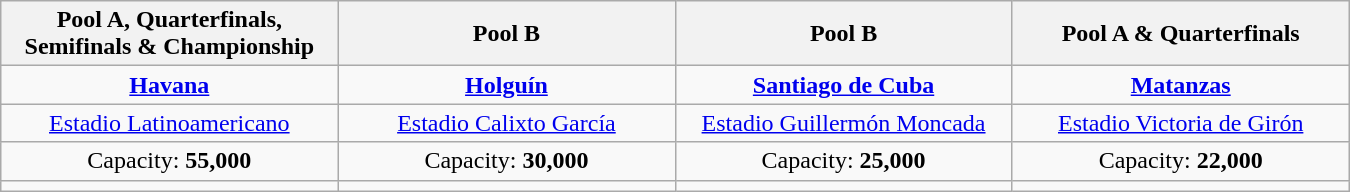<table class="wikitable" style="text-align:center" width=900>
<tr>
<th width=25%>Pool A, Quarterfinals, Semifinals & Championship</th>
<th width=25%>Pool B</th>
<th width=25%>Pool B</th>
<th width=25%>Pool A & Quarterfinals</th>
</tr>
<tr>
<td><strong><a href='#'>Havana</a></strong></td>
<td><strong><a href='#'>Holguín</a></strong></td>
<td><strong><a href='#'>Santiago de Cuba</a></strong></td>
<td><strong><a href='#'>Matanzas</a></strong></td>
</tr>
<tr>
<td><a href='#'>Estadio Latinoamericano</a></td>
<td><a href='#'>Estadio Calixto García</a></td>
<td><a href='#'>Estadio Guillermón Moncada</a></td>
<td><a href='#'>Estadio Victoria de Girón</a></td>
</tr>
<tr>
<td>Capacity: <strong>55,000</strong></td>
<td>Capacity: <strong>30,000</strong></td>
<td>Capacity: <strong>25,000</strong></td>
<td>Capacity: <strong>22,000</strong></td>
</tr>
<tr>
<td></td>
<td></td>
<td></td>
<td></td>
</tr>
</table>
